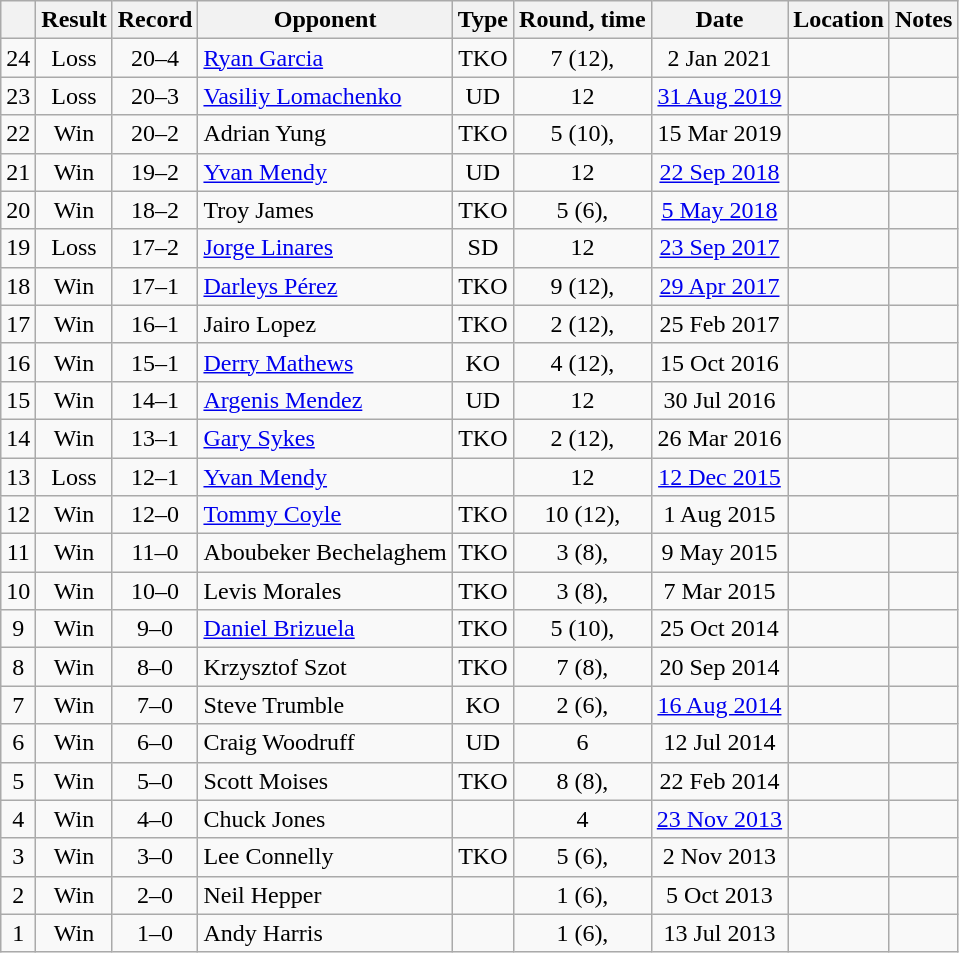<table class="wikitable" style="text-align:center">
<tr>
<th></th>
<th>Result</th>
<th>Record</th>
<th>Opponent</th>
<th>Type</th>
<th>Round, time</th>
<th>Date</th>
<th>Location</th>
<th>Notes</th>
</tr>
<tr>
<td>24</td>
<td>Loss</td>
<td>20–4</td>
<td style="text-align:left;"><a href='#'>Ryan Garcia</a></td>
<td>TKO</td>
<td>7 (12), </td>
<td>2 Jan 2021</td>
<td style="text-align:left;"></td>
<td style="text-align:left;"></td>
</tr>
<tr>
<td>23</td>
<td>Loss</td>
<td>20–3</td>
<td style="text-align:left;"><a href='#'>Vasiliy Lomachenko</a></td>
<td>UD</td>
<td>12</td>
<td><a href='#'>31 Aug 2019</a></td>
<td style="text-align:left;"></td>
<td style="text-align:left;"></td>
</tr>
<tr>
<td>22</td>
<td>Win</td>
<td>20–2</td>
<td style="text-align:left;">Adrian Yung</td>
<td>TKO</td>
<td>5 (10), </td>
<td>15 Mar 2019</td>
<td style="text-align:left;"></td>
<td></td>
</tr>
<tr>
<td>21</td>
<td>Win</td>
<td>19–2</td>
<td style="text-align:left;"><a href='#'>Yvan Mendy</a></td>
<td>UD</td>
<td>12</td>
<td><a href='#'>22 Sep 2018</a></td>
<td style="text-align:left;"></td>
<td></td>
</tr>
<tr>
<td>20</td>
<td>Win</td>
<td>18–2</td>
<td style="text-align:left;">Troy James</td>
<td>TKO</td>
<td>5 (6), </td>
<td><a href='#'>5 May 2018</a></td>
<td style="text-align:left;"></td>
<td></td>
</tr>
<tr>
<td>19</td>
<td>Loss</td>
<td>17–2</td>
<td style="text-align:left;"><a href='#'>Jorge Linares</a></td>
<td>SD</td>
<td>12</td>
<td><a href='#'>23 Sep 2017</a></td>
<td style="text-align:left;"></td>
<td style="text-align:left;"></td>
</tr>
<tr>
<td>18</td>
<td>Win</td>
<td>17–1</td>
<td style="text-align:left;"><a href='#'>Darleys Pérez</a></td>
<td>TKO</td>
<td>9 (12), </td>
<td><a href='#'>29 Apr 2017</a></td>
<td style="text-align:left;"></td>
<td></td>
</tr>
<tr>
<td>17</td>
<td>Win</td>
<td>16–1</td>
<td style="text-align:left;">Jairo Lopez</td>
<td>TKO</td>
<td>2 (12), </td>
<td>25 Feb 2017</td>
<td style="text-align:left;"></td>
<td style="text-align:left;"></td>
</tr>
<tr>
<td>16</td>
<td>Win</td>
<td>15–1</td>
<td style="text-align:left;"><a href='#'>Derry Mathews</a></td>
<td>KO</td>
<td>4 (12), </td>
<td>15 Oct 2016</td>
<td style="text-align:left;"></td>
<td style="text-align:left;"></td>
</tr>
<tr>
<td>15</td>
<td>Win</td>
<td>14–1</td>
<td style="text-align:left;"><a href='#'>Argenis Mendez</a></td>
<td>UD</td>
<td>12</td>
<td>30 Jul 2016</td>
<td style="text-align:left;"></td>
<td style="text-align:left;"></td>
</tr>
<tr>
<td>14</td>
<td>Win</td>
<td>13–1</td>
<td style="text-align:left;"><a href='#'>Gary Sykes</a></td>
<td>TKO</td>
<td>2 (12), </td>
<td>26 Mar 2016</td>
<td style="text-align:left;"></td>
<td style="text-align:left;"></td>
</tr>
<tr>
<td>13</td>
<td>Loss</td>
<td>12–1</td>
<td style="text-align:left;"><a href='#'>Yvan Mendy</a></td>
<td></td>
<td>12</td>
<td><a href='#'>12 Dec 2015</a></td>
<td style="text-align:left;"></td>
<td style="text-align:left;"></td>
</tr>
<tr>
<td>12</td>
<td>Win</td>
<td>12–0</td>
<td style="text-align:left;"><a href='#'>Tommy Coyle</a></td>
<td>TKO</td>
<td>10 (12), </td>
<td>1 Aug 2015</td>
<td style="text-align:left;"></td>
<td style="text-align:left;"></td>
</tr>
<tr>
<td>11</td>
<td>Win</td>
<td>11–0</td>
<td style="text-align:left;">Aboubeker Bechelaghem</td>
<td>TKO</td>
<td>3 (8), </td>
<td>9 May 2015</td>
<td style="text-align:left;"></td>
<td></td>
</tr>
<tr>
<td>10</td>
<td>Win</td>
<td>10–0</td>
<td style="text-align:left;">Levis Morales</td>
<td>TKO</td>
<td>3 (8), </td>
<td>7 Mar 2015</td>
<td style="text-align:left;"></td>
<td></td>
</tr>
<tr>
<td>9</td>
<td>Win</td>
<td>9–0</td>
<td style="text-align:left;"><a href='#'>Daniel Brizuela</a></td>
<td>TKO</td>
<td>5 (10), </td>
<td>25 Oct 2014</td>
<td style="text-align:left;"></td>
<td></td>
</tr>
<tr>
<td>8</td>
<td>Win</td>
<td>8–0</td>
<td style="text-align:left;">Krzysztof Szot</td>
<td>TKO</td>
<td>7 (8), </td>
<td>20 Sep 2014</td>
<td style="text-align:left;"></td>
<td></td>
</tr>
<tr>
<td>7</td>
<td>Win</td>
<td>7–0</td>
<td style="text-align:left;">Steve Trumble</td>
<td>KO</td>
<td>2 (6), </td>
<td><a href='#'>16 Aug 2014</a></td>
<td style="text-align:left;"></td>
<td></td>
</tr>
<tr>
<td>6</td>
<td>Win</td>
<td>6–0</td>
<td style="text-align:left;">Craig Woodruff</td>
<td>UD</td>
<td>6</td>
<td>12 Jul 2014</td>
<td style="text-align:left;"></td>
<td></td>
</tr>
<tr>
<td>5</td>
<td>Win</td>
<td>5–0</td>
<td style="text-align:left;">Scott Moises</td>
<td>TKO</td>
<td>8 (8), </td>
<td>22 Feb 2014</td>
<td style="text-align:left;"></td>
<td></td>
</tr>
<tr>
<td>4</td>
<td>Win</td>
<td>4–0</td>
<td style="text-align:left;">Chuck Jones</td>
<td></td>
<td>4</td>
<td><a href='#'>23 Nov 2013</a></td>
<td style="text-align:left;"></td>
<td></td>
</tr>
<tr>
<td>3</td>
<td>Win</td>
<td>3–0</td>
<td style="text-align:left;">Lee Connelly</td>
<td>TKO</td>
<td>5 (6), </td>
<td>2 Nov 2013</td>
<td style="text-align:left;"></td>
<td></td>
</tr>
<tr>
<td>2</td>
<td>Win</td>
<td>2–0</td>
<td style="text-align:left;">Neil Hepper</td>
<td></td>
<td>1 (6), </td>
<td>5 Oct 2013</td>
<td style="text-align:left;"></td>
<td></td>
</tr>
<tr>
<td>1</td>
<td>Win</td>
<td>1–0</td>
<td style="text-align:left;">Andy Harris</td>
<td></td>
<td>1 (6), </td>
<td>13 Jul 2013</td>
<td style="text-align:left;"></td>
<td></td>
</tr>
</table>
